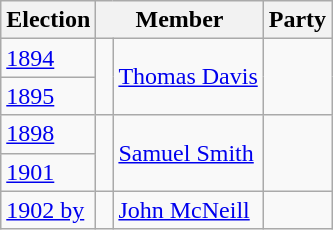<table class="wikitable">
<tr>
<th>Election</th>
<th colspan="2">Member</th>
<th>Party</th>
</tr>
<tr>
<td><a href='#'>1894</a></td>
<td rowspan="2" > </td>
<td rowspan="2"><a href='#'>Thomas Davis</a></td>
<td rowspan="2"></td>
</tr>
<tr>
<td><a href='#'>1895</a></td>
</tr>
<tr>
<td><a href='#'>1898</a></td>
<td rowspan="2" > </td>
<td rowspan="2"><a href='#'>Samuel Smith</a></td>
<td rowspan="2"></td>
</tr>
<tr>
<td><a href='#'>1901</a></td>
</tr>
<tr>
<td><a href='#'>1902 by</a></td>
<td> </td>
<td><a href='#'>John McNeill</a></td>
<td></td>
</tr>
</table>
